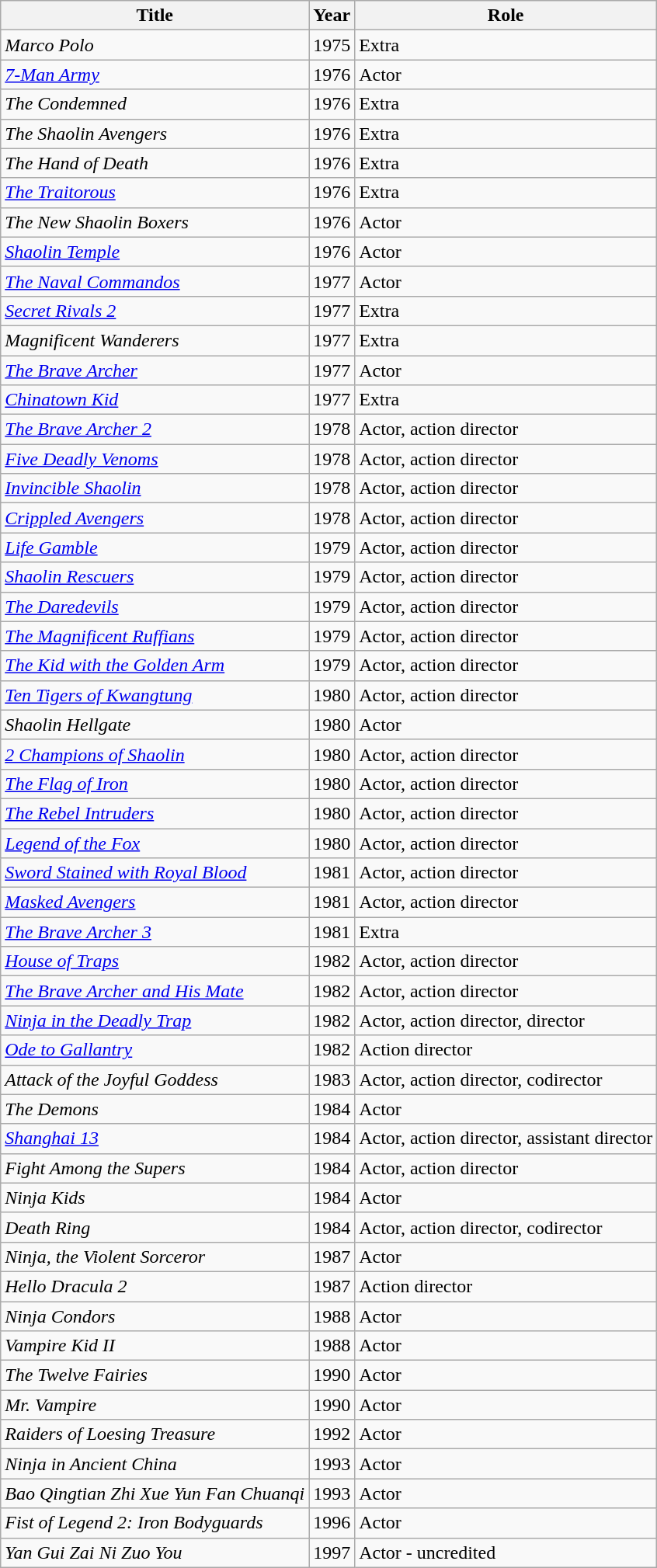<table class="wikitable">
<tr>
<th>Title</th>
<th>Year</th>
<th>Role</th>
</tr>
<tr>
<td><em>Marco Polo</em></td>
<td>1975</td>
<td>Extra</td>
</tr>
<tr>
<td><em><a href='#'>7-Man Army</a></em></td>
<td>1976</td>
<td>Actor</td>
</tr>
<tr>
<td><em>The Condemned</em></td>
<td>1976</td>
<td>Extra</td>
</tr>
<tr>
<td><em>The Shaolin Avengers</em></td>
<td>1976</td>
<td>Extra</td>
</tr>
<tr>
<td><em>The Hand of Death</em></td>
<td>1976</td>
<td>Extra</td>
</tr>
<tr>
<td><a href='#'><em>The Traitorous</em></a></td>
<td>1976</td>
<td>Extra</td>
</tr>
<tr>
<td><em>The New Shaolin Boxers</em></td>
<td>1976</td>
<td>Actor</td>
</tr>
<tr>
<td><a href='#'><em>Shaolin Temple</em></a></td>
<td>1976</td>
<td>Actor</td>
</tr>
<tr>
<td><em><a href='#'>The Naval Commandos</a></em></td>
<td>1977</td>
<td>Actor</td>
</tr>
<tr>
<td><em><a href='#'>Secret Rivals 2</a></em></td>
<td>1977</td>
<td>Extra</td>
</tr>
<tr>
<td><em>Magnificent Wanderers</em></td>
<td>1977</td>
<td>Extra</td>
</tr>
<tr>
<td><em><a href='#'>The Brave Archer</a></em></td>
<td>1977</td>
<td>Actor</td>
</tr>
<tr>
<td><em><a href='#'>Chinatown Kid</a></em></td>
<td>1977</td>
<td>Extra</td>
</tr>
<tr>
<td><em><a href='#'>The Brave Archer 2</a></em></td>
<td>1978</td>
<td>Actor, action director</td>
</tr>
<tr>
<td><em><a href='#'>Five Deadly Venoms</a></em></td>
<td>1978</td>
<td>Actor, action director</td>
</tr>
<tr>
<td><em><a href='#'>Invincible Shaolin</a></em></td>
<td>1978</td>
<td>Actor, action director</td>
</tr>
<tr>
<td><em><a href='#'>Crippled Avengers</a></em></td>
<td>1978</td>
<td>Actor, action director</td>
</tr>
<tr>
<td><em><a href='#'>Life Gamble</a></em></td>
<td>1979</td>
<td>Actor, action director</td>
</tr>
<tr>
<td><em><a href='#'>Shaolin Rescuers</a></em></td>
<td>1979</td>
<td>Actor, action director</td>
</tr>
<tr>
<td><em><a href='#'>The Daredevils</a></em></td>
<td>1979</td>
<td>Actor, action director</td>
</tr>
<tr>
<td><a href='#'><em>The Magnificent Ruffians</em></a></td>
<td>1979</td>
<td>Actor, action director</td>
</tr>
<tr>
<td><em><a href='#'>The Kid with the Golden Arm</a></em></td>
<td>1979</td>
<td>Actor, action director</td>
</tr>
<tr>
<td><a href='#'><em>Ten Tigers of Kwangtung</em></a></td>
<td>1980</td>
<td>Actor, action director</td>
</tr>
<tr>
<td><em>Shaolin Hellgate</em></td>
<td>1980</td>
<td>Actor</td>
</tr>
<tr>
<td><em><a href='#'>2 Champions of Shaolin</a></em></td>
<td>1980</td>
<td>Actor, action director</td>
</tr>
<tr>
<td><a href='#'><em>The Flag of Iron</em></a></td>
<td>1980</td>
<td>Actor, action director</td>
</tr>
<tr>
<td><em><a href='#'>The Rebel Intruders</a></em></td>
<td>1980</td>
<td>Actor, action director</td>
</tr>
<tr>
<td><em><a href='#'>Legend of the Fox</a></em></td>
<td>1980</td>
<td>Actor, action director</td>
</tr>
<tr>
<td><a href='#'><em>Sword Stained with Royal Blood</em></a></td>
<td>1981</td>
<td>Actor, action director</td>
</tr>
<tr>
<td><em><a href='#'>Masked Avengers</a></em></td>
<td>1981</td>
<td>Actor, action director</td>
</tr>
<tr>
<td><em><a href='#'>The Brave Archer 3</a></em></td>
<td>1981</td>
<td>Extra</td>
</tr>
<tr>
<td><em><a href='#'>House of Traps</a></em></td>
<td>1982</td>
<td>Actor, action director</td>
</tr>
<tr>
<td><em><a href='#'>The Brave Archer and His Mate</a></em></td>
<td>1982</td>
<td>Actor, action director</td>
</tr>
<tr>
<td><em><a href='#'>Ninja in the Deadly Trap</a></em></td>
<td>1982</td>
<td>Actor, action director, director</td>
</tr>
<tr>
<td><em><a href='#'>Ode to Gallantry</a></em></td>
<td>1982</td>
<td>Action director</td>
</tr>
<tr>
<td><em>Attack of the Joyful Goddess</em></td>
<td>1983</td>
<td>Actor, action director, codirector</td>
</tr>
<tr>
<td><em>The Demons</em></td>
<td>1984</td>
<td>Actor</td>
</tr>
<tr>
<td><em><a href='#'>Shanghai 13</a></em></td>
<td>1984</td>
<td>Actor, action director, assistant director</td>
</tr>
<tr>
<td><em>Fight Among the Supers</em></td>
<td>1984</td>
<td>Actor, action director</td>
</tr>
<tr>
<td><em>Ninja Kids</em></td>
<td>1984</td>
<td>Actor</td>
</tr>
<tr>
<td><em>Death Ring</em></td>
<td>1984</td>
<td>Actor, action director, codirector</td>
</tr>
<tr>
<td><em>Ninja, the Violent Sorceror</em></td>
<td>1987</td>
<td>Actor</td>
</tr>
<tr>
<td><em>Hello Dracula 2</em></td>
<td>1987</td>
<td>Action director</td>
</tr>
<tr>
<td><em>Ninja Condors</em></td>
<td>1988</td>
<td>Actor</td>
</tr>
<tr>
<td><em>Vampire Kid II</em></td>
<td>1988</td>
<td>Actor</td>
</tr>
<tr>
<td><em>The Twelve Fairies</em></td>
<td>1990</td>
<td>Actor</td>
</tr>
<tr>
<td><em>Mr. Vampire</em></td>
<td>1990</td>
<td>Actor</td>
</tr>
<tr>
<td><em>Raiders of Loesing Treasure</em></td>
<td>1992</td>
<td>Actor</td>
</tr>
<tr>
<td><em>Ninja in Ancient China</em></td>
<td>1993</td>
<td>Actor</td>
</tr>
<tr>
<td><em>Bao Qingtian Zhi Xue Yun Fan Chuanqi</em></td>
<td>1993</td>
<td>Actor</td>
</tr>
<tr>
<td><em>Fist of Legend 2: Iron Bodyguards</em></td>
<td>1996</td>
<td>Actor</td>
</tr>
<tr>
<td><em>Yan Gui Zai Ni Zuo You</em></td>
<td>1997</td>
<td>Actor - uncredited</td>
</tr>
</table>
